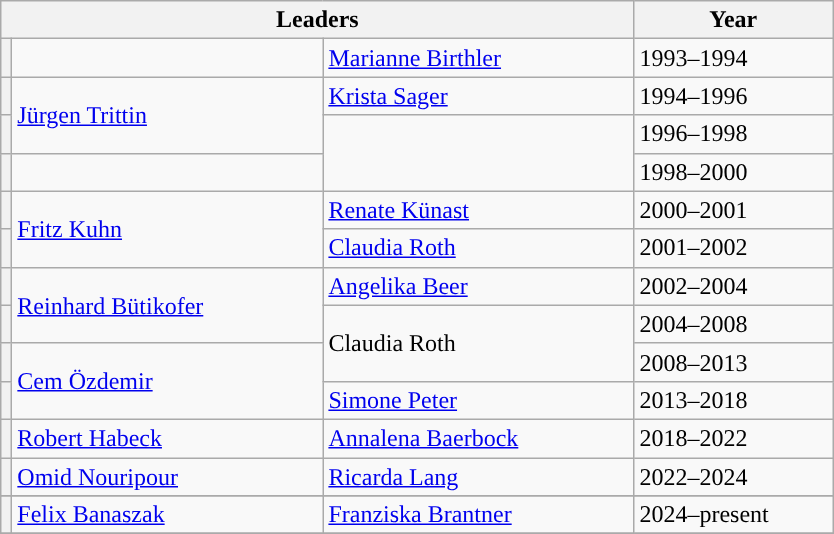<table class="wikitable">
<tr>
<th colspan=3>Leaders</th>
<th>Year</th>
</tr>
<tr>
<th style="background:"></th>
<td style="width:200px;"></td>
<td style="width:200px;"><a href='#'>Marianne Birthler</a></td>
<td style="width:125px;">1993–1994</td>
</tr>
<tr>
<th style="background:"></th>
<td style="width:200px;" rowspan=2><a href='#'>Jürgen Trittin</a></td>
<td style="width:200px;"><a href='#'>Krista Sager</a></td>
<td style="width:125px;">1994–1996</td>
</tr>
<tr>
<th style="background:"></th>
<td style="width:200px;" rowspan=2></td>
<td style="width:125px;">1996–1998</td>
</tr>
<tr>
<th style="background:"></th>
<td style="width:200px;"></td>
<td style="width:125px;">1998–2000</td>
</tr>
<tr>
<th style="background:"></th>
<td style="width:200px;" rowspan=2><a href='#'>Fritz Kuhn</a></td>
<td style="width:200px;"><a href='#'>Renate Künast</a></td>
<td style="width:125px;">2000–2001</td>
</tr>
<tr>
<th style="background:"></th>
<td style="width:200px;"><a href='#'>Claudia Roth</a></td>
<td style="width:125px;">2001–2002</td>
</tr>
<tr>
<th style="background:"></th>
<td style="width:200px;" rowspan=2><a href='#'>Reinhard Bütikofer</a></td>
<td style="width:200px;"><a href='#'>Angelika Beer</a></td>
<td style="width:125px;">2002–2004</td>
</tr>
<tr>
<th style="background:"></th>
<td style="width:200px;" rowspan=2>Claudia Roth</td>
<td style="width:125px;">2004–2008</td>
</tr>
<tr>
<th style="background:"></th>
<td style="width:200px;" rowspan=2><a href='#'>Cem Özdemir</a></td>
<td style="width:125px;">2008–2013</td>
</tr>
<tr>
<th style="background:"></th>
<td style="width:200px;"><a href='#'>Simone Peter</a></td>
<td style="width:125px;">2013–2018</td>
</tr>
<tr>
<th style="background:"></th>
<td style="width:200px;"><a href='#'>Robert Habeck</a></td>
<td style="width:200px;"><a href='#'>Annalena Baerbock</a></td>
<td style="width:125px;">2018–2022</td>
</tr>
<tr>
<th style="background:"></th>
<td style="width:200px;"><a href='#'>Omid Nouripour</a></td>
<td style="width:200px;"><a href='#'>Ricarda Lang</a></td>
<td style="width:125px;">2022–2024</td>
</tr>
<tr>
</tr>
<tr>
<th style="background:"></th>
<td style="width:200px;"><a href='#'>Felix Banaszak</a></td>
<td style="width:200px;"><a href='#'>Franziska Brantner</a></td>
<td style="width:125px;">2024–present</td>
</tr>
<tr>
</tr>
</table>
